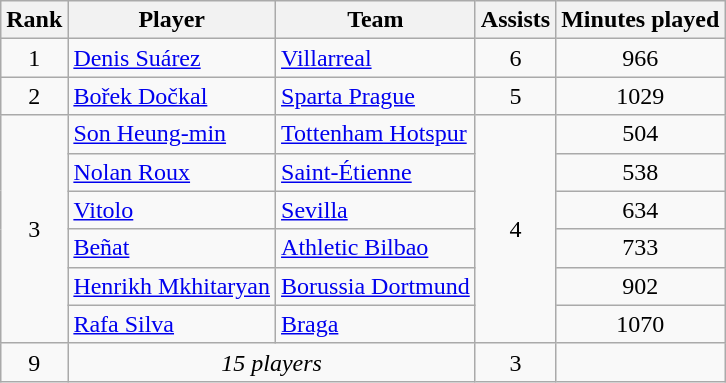<table class="wikitable" style="text-align:center">
<tr>
<th>Rank</th>
<th>Player</th>
<th>Team</th>
<th>Assists</th>
<th>Minutes played</th>
</tr>
<tr>
<td>1</td>
<td align=left> <a href='#'>Denis Suárez</a></td>
<td align=left> <a href='#'>Villarreal</a></td>
<td>6</td>
<td>966</td>
</tr>
<tr>
<td>2</td>
<td align=left> <a href='#'>Bořek Dočkal</a></td>
<td align=left> <a href='#'>Sparta Prague</a></td>
<td>5</td>
<td>1029</td>
</tr>
<tr>
<td rowspan=6>3</td>
<td align=left> <a href='#'>Son Heung-min</a></td>
<td align=left> <a href='#'>Tottenham Hotspur</a></td>
<td rowspan=6>4</td>
<td>504</td>
</tr>
<tr>
<td align=left> <a href='#'>Nolan Roux</a></td>
<td align=left> <a href='#'>Saint-Étienne</a></td>
<td>538</td>
</tr>
<tr>
<td align=left> <a href='#'>Vitolo</a></td>
<td align=left> <a href='#'>Sevilla</a></td>
<td>634</td>
</tr>
<tr>
<td align=left> <a href='#'>Beñat</a></td>
<td align=left> <a href='#'>Athletic Bilbao</a></td>
<td>733</td>
</tr>
<tr>
<td align=left> <a href='#'>Henrikh Mkhitaryan</a></td>
<td align=left> <a href='#'>Borussia Dortmund</a></td>
<td>902</td>
</tr>
<tr>
<td align=left> <a href='#'>Rafa Silva</a></td>
<td align=left> <a href='#'>Braga</a></td>
<td>1070</td>
</tr>
<tr>
<td>9</td>
<td colspan=2><em>15 players</em></td>
<td>3</td>
<td></td>
</tr>
</table>
